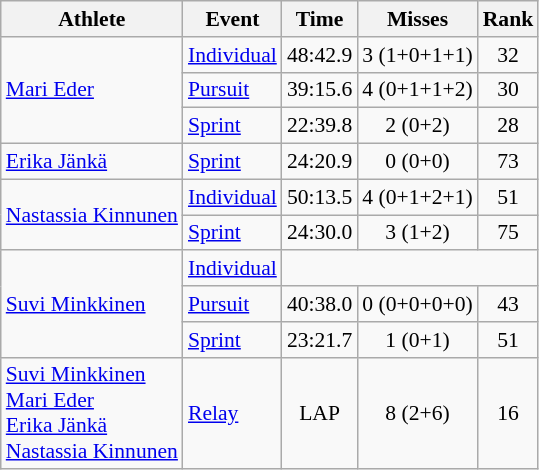<table class="wikitable" style="font-size:90%">
<tr>
<th>Athlete</th>
<th>Event</th>
<th>Time</th>
<th>Misses</th>
<th>Rank</th>
</tr>
<tr align=center>
<td align=left rowspan=3><a href='#'>Mari Eder</a></td>
<td align=left><a href='#'>Individual</a></td>
<td>48:42.9</td>
<td>3 (1+0+1+1)</td>
<td>32</td>
</tr>
<tr align=center>
<td align=left><a href='#'>Pursuit</a></td>
<td>39:15.6</td>
<td>4 (0+1+1+2)</td>
<td>30</td>
</tr>
<tr align=center>
<td align=left><a href='#'>Sprint</a></td>
<td>22:39.8</td>
<td>2 (0+2)</td>
<td>28</td>
</tr>
<tr align=center>
<td align=left><a href='#'>Erika Jänkä</a></td>
<td align=left><a href='#'>Sprint</a></td>
<td>24:20.9</td>
<td>0 (0+0)</td>
<td>73</td>
</tr>
<tr align=center>
<td align=left rowspan=2><a href='#'>Nastassia Kinnunen</a></td>
<td align=left><a href='#'>Individual</a></td>
<td>50:13.5</td>
<td>4 (0+1+2+1)</td>
<td>51</td>
</tr>
<tr align=center>
<td align=left><a href='#'>Sprint</a></td>
<td>24:30.0</td>
<td>3 (1+2)</td>
<td>75</td>
</tr>
<tr align=center>
<td align=left rowspan=3><a href='#'>Suvi Minkkinen</a></td>
<td align=left><a href='#'>Individual</a></td>
<td colspan=3></td>
</tr>
<tr align=center>
<td align=left><a href='#'>Pursuit</a></td>
<td>40:38.0</td>
<td>0 (0+0+0+0)</td>
<td>43</td>
</tr>
<tr align=center>
<td align=left><a href='#'>Sprint</a></td>
<td>23:21.7</td>
<td>1 (0+1)</td>
<td>51</td>
</tr>
<tr align=center>
<td align=left><a href='#'>Suvi Minkkinen</a><br><a href='#'>Mari Eder</a><br><a href='#'>Erika Jänkä</a><br><a href='#'>Nastassia Kinnunen</a></td>
<td align=left><a href='#'>Relay</a></td>
<td>LAP</td>
<td>8 (2+6)</td>
<td>16</td>
</tr>
</table>
